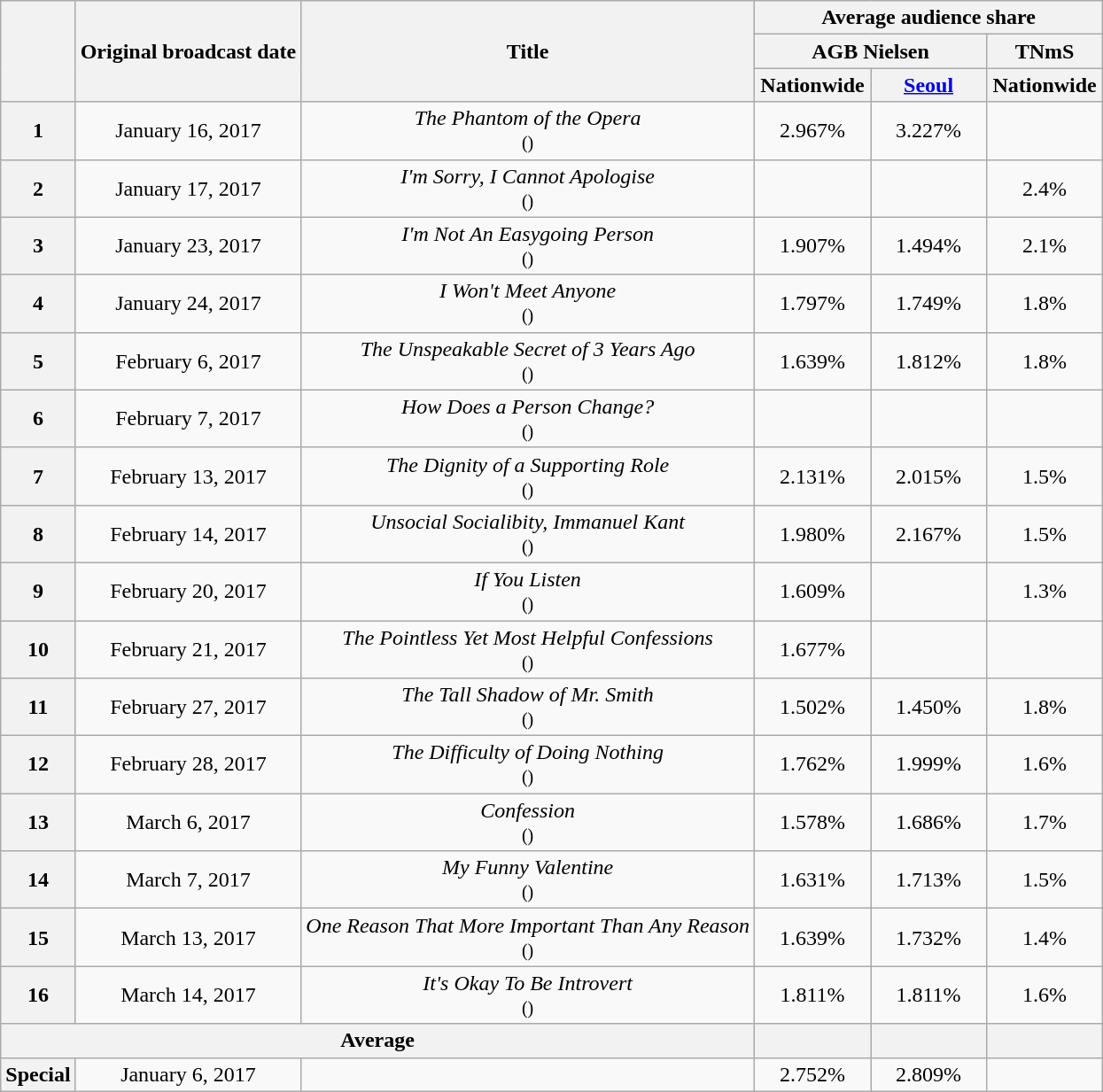<table class="wikitable" style="text-align:center">
<tr>
<th rowspan="3"></th>
<th rowspan="3">Original broadcast date</th>
<th rowspan="3">Title</th>
<th colspan="3">Average audience share</th>
</tr>
<tr>
<th colspan="2">AGB Nielsen</th>
<th>TNmS</th>
</tr>
<tr>
<th width="80">Nationwide</th>
<th width="80"><a href='#'>Seoul</a></th>
<th width="80">Nationwide</th>
</tr>
<tr>
<th>1</th>
<td>January 16, 2017</td>
<td><em>The Phantom of the Opera</em><br><small>()</small></td>
<td>2.967%</td>
<td>3.227%</td>
<td></td>
</tr>
<tr>
<th>2</th>
<td>January 17, 2017</td>
<td><em>I'm Sorry, I Cannot Apologise</em><br><small>()</small></td>
<td></td>
<td></td>
<td>2.4%</td>
</tr>
<tr>
<th>3</th>
<td>January 23, 2017</td>
<td><em>I'm Not An Easygoing Person</em><br><small>()</small></td>
<td>1.907%</td>
<td>1.494%</td>
<td>2.1%</td>
</tr>
<tr>
<th>4</th>
<td>January 24, 2017</td>
<td><em>I Won't Meet Anyone</em><br><small>()</small></td>
<td>1.797%</td>
<td>1.749%</td>
<td>1.8%</td>
</tr>
<tr>
<th>5</th>
<td>February 6, 2017</td>
<td><em>The Unspeakable Secret of 3 Years Ago</em><br><small>()</small></td>
<td>1.639%</td>
<td>1.812%</td>
<td>1.8%</td>
</tr>
<tr>
<th>6</th>
<td>February 7, 2017</td>
<td><em>How Does a Person Change?</em><br><small>()</small></td>
<td></td>
<td></td>
<td></td>
</tr>
<tr>
<th>7</th>
<td>February 13, 2017</td>
<td><em>The Dignity of a Supporting Role</em><br><small>()</small></td>
<td>2.131%</td>
<td>2.015%</td>
<td>1.5%</td>
</tr>
<tr>
<th>8</th>
<td>February 14, 2017</td>
<td><em>Unsocial Socialibity, Immanuel Kant</em><br><small>()</small></td>
<td>1.980%</td>
<td>2.167%</td>
<td>1.5%</td>
</tr>
<tr>
<th>9</th>
<td>February 20, 2017</td>
<td><em>If You Listen</em> <br><small>()</small></td>
<td>1.609%</td>
<td></td>
<td>1.3%</td>
</tr>
<tr>
<th>10</th>
<td>February 21, 2017</td>
<td><em>The Pointless Yet Most Helpful Confessions</em><br><small>()</small></td>
<td>1.677%</td>
<td></td>
<td></td>
</tr>
<tr>
<th>11</th>
<td>February 27, 2017</td>
<td><em>The Tall Shadow of Mr. Smith</em><br><small>()</small></td>
<td>1.502%</td>
<td>1.450%</td>
<td>1.8%</td>
</tr>
<tr>
<th>12</th>
<td>February 28, 2017</td>
<td><em>The Difficulty of Doing Nothing</em><br><small>()</small></td>
<td>1.762%</td>
<td>1.999%</td>
<td>1.6%</td>
</tr>
<tr>
<th>13</th>
<td>March 6, 2017</td>
<td><em>Confession</em><br><small>()</small></td>
<td>1.578%</td>
<td>1.686%</td>
<td>1.7%</td>
</tr>
<tr>
<th>14</th>
<td>March 7, 2017</td>
<td><em>My Funny Valentine</em><br><small>()</small></td>
<td>1.631%</td>
<td>1.713%</td>
<td>1.5%</td>
</tr>
<tr>
<th>15</th>
<td>March 13, 2017</td>
<td><em>One Reason That More Important Than Any Reason</em><br><small>()</small></td>
<td>1.639%</td>
<td>1.732%</td>
<td>1.4%</td>
</tr>
<tr>
<th>16</th>
<td>March 14, 2017</td>
<td><em>It's Okay To Be Introvert</em><br><small>()</small></td>
<td>1.811%</td>
<td>1.811%</td>
<td>1.6%</td>
</tr>
<tr>
<th colspan="3">Average</th>
<th></th>
<th></th>
<th></th>
</tr>
<tr>
<th>Special</th>
<td>January 6, 2017</td>
<td></td>
<td>2.752%</td>
<td>2.809%</td>
<td></td>
</tr>
</table>
